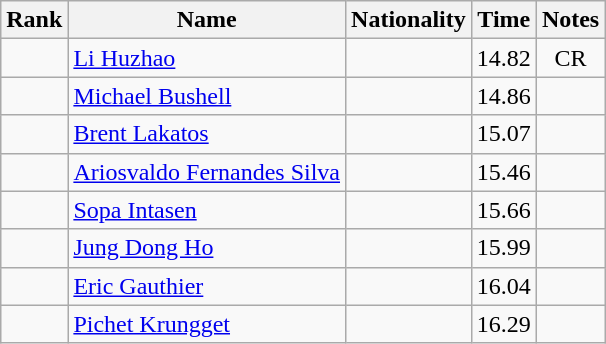<table class="wikitable sortable" style="text-align:center">
<tr>
<th>Rank</th>
<th>Name</th>
<th>Nationality</th>
<th>Time</th>
<th>Notes</th>
</tr>
<tr>
<td></td>
<td align=left><a href='#'>Li Huzhao</a></td>
<td align=left></td>
<td>14.82</td>
<td>CR</td>
</tr>
<tr>
<td></td>
<td align=left><a href='#'>Michael Bushell</a></td>
<td align=left></td>
<td>14.86</td>
<td></td>
</tr>
<tr>
<td></td>
<td align=left><a href='#'>Brent Lakatos</a></td>
<td align=left></td>
<td>15.07</td>
<td></td>
</tr>
<tr>
<td></td>
<td align=left><a href='#'>Ariosvaldo Fernandes Silva</a></td>
<td align=left></td>
<td>15.46</td>
<td></td>
</tr>
<tr>
<td></td>
<td align=left><a href='#'>Sopa Intasen</a></td>
<td align=left></td>
<td>15.66</td>
<td></td>
</tr>
<tr>
<td></td>
<td align=left><a href='#'>Jung Dong Ho</a></td>
<td align=left></td>
<td>15.99</td>
<td></td>
</tr>
<tr>
<td></td>
<td align=left><a href='#'>Eric Gauthier</a></td>
<td align=left></td>
<td>16.04</td>
<td></td>
</tr>
<tr>
<td></td>
<td align=left><a href='#'>Pichet Krungget</a></td>
<td align=left></td>
<td>16.29</td>
<td></td>
</tr>
</table>
